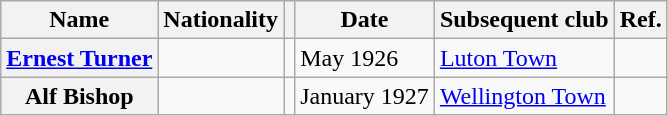<table class="wikitable plainrowheaders">
<tr>
<th scope="col">Name</th>
<th scope="col">Nationality</th>
<th scope="col"></th>
<th scope="col">Date</th>
<th scope="col">Subsequent club</th>
<th scope="col">Ref.</th>
</tr>
<tr>
<th scope="row"><a href='#'>Ernest Turner</a></th>
<td></td>
<td align="center"></td>
<td>May 1926</td>
<td> <a href='#'>Luton Town</a></td>
<td align="center"></td>
</tr>
<tr>
<th scope="row">Alf Bishop</th>
<td></td>
<td align="center"></td>
<td>January 1927</td>
<td> <a href='#'>Wellington Town</a></td>
<td align="center"></td>
</tr>
</table>
